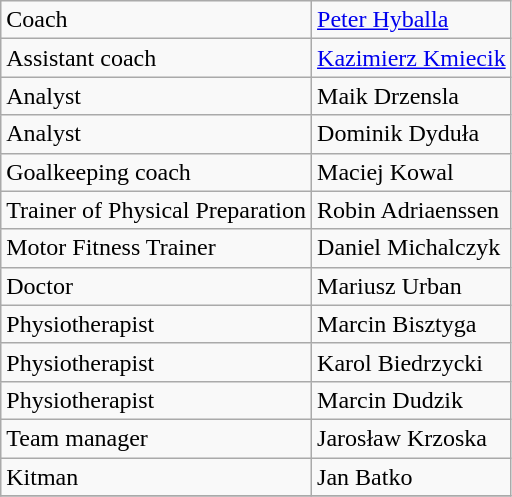<table class="wikitable">
<tr>
<td>Coach</td>
<td> <a href='#'>Peter Hyballa</a></td>
</tr>
<tr>
<td>Assistant coach</td>
<td> <a href='#'>Kazimierz Kmiecik</a></td>
</tr>
<tr>
<td>Analyst</td>
<td> Maik Drzensla</td>
</tr>
<tr>
<td>Analyst</td>
<td> Dominik Dyduła</td>
</tr>
<tr>
<td>Goalkeeping coach</td>
<td> Maciej Kowal</td>
</tr>
<tr>
<td>Trainer of Physical Preparation</td>
<td> Robin Adriaenssen</td>
</tr>
<tr>
<td>Motor Fitness Trainer</td>
<td> Daniel Michalczyk</td>
</tr>
<tr>
<td>Doctor</td>
<td> Mariusz Urban</td>
</tr>
<tr>
<td>Physiotherapist</td>
<td> Marcin Bisztyga</td>
</tr>
<tr>
<td>Physiotherapist</td>
<td> Karol Biedrzycki</td>
</tr>
<tr>
<td>Physiotherapist</td>
<td> Marcin Dudzik</td>
</tr>
<tr>
<td>Team manager</td>
<td> Jarosław Krzoska</td>
</tr>
<tr>
<td>Kitman</td>
<td> Jan Batko</td>
</tr>
<tr>
</tr>
</table>
